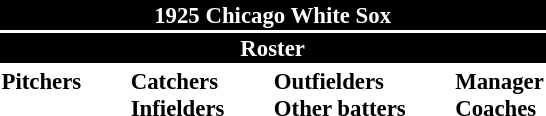<table class="toccolours" style="font-size: 95%;">
<tr>
<th colspan="10" style="background-color: black; color: white; text-align: center;">1925 Chicago White Sox</th>
</tr>
<tr>
<td colspan="10" style="background-color: black; color: white; text-align: center;"><strong>Roster</strong></td>
</tr>
<tr>
<td valign="top"><strong>Pitchers</strong><br>













</td>
<td width="25px"></td>
<td valign="top"><strong>Catchers</strong><br>




<strong>Infielders</strong>





</td>
<td width="25px"></td>
<td valign="top"><strong>Outfielders</strong><br>






<strong>Other batters</strong>
</td>
<td width="25px"></td>
<td valign="top"><strong>Manager</strong><br>
<strong>Coaches</strong>
</td>
</tr>
</table>
